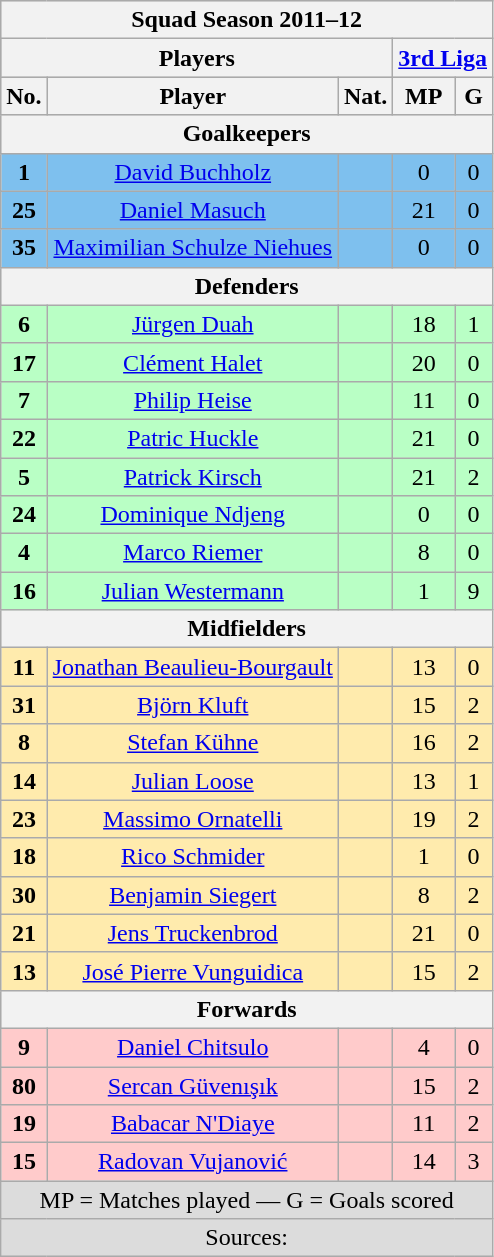<table class="wikitable" style="font-size:100%">
<tr style="text-align:center; background:#dcdcdc;">
<th colspan="5">Squad Season 2011–12</th>
</tr>
<tr style="text-align:center; background:#9c9c9c;">
<th colspan="3">Players</th>
<th colspan="2"><a href='#'>3rd Liga</a></th>
</tr>
<tr style="text-align:center; background:#dcdcdc;">
<th>No.</th>
<th>Player</th>
<th>Nat.</th>
<th>MP</th>
<th>G</th>
</tr>
<tr style="text-align:center; background:#dcdcdc;">
<th colspan="5">Goalkeepers</th>
</tr>
<tr align="center" style="background:#7EC0EE">
<td><strong>1</strong></td>
<td><a href='#'>David Buchholz</a></td>
<td></td>
<td>0</td>
<td>0</td>
</tr>
<tr align="center" style="background:#7EC0EE">
<td><strong>25</strong></td>
<td><a href='#'>Daniel Masuch</a></td>
<td></td>
<td>21</td>
<td>0</td>
</tr>
<tr align="center" style="background:#7EC0EE">
<td><strong>35</strong></td>
<td><a href='#'>Maximilian Schulze Niehues</a></td>
<td></td>
<td>0</td>
<td>0</td>
</tr>
<tr align="center" style="background:#DCDCDC">
<th colspan="5">Defenders</th>
</tr>
<tr align="center" style="background:#B9FFC5">
<td><strong>6</strong></td>
<td><a href='#'>Jürgen Duah</a></td>
<td></td>
<td>18</td>
<td>1</td>
</tr>
<tr align="center" style="background:#B9FFC5">
<td><strong>17</strong></td>
<td><a href='#'>Clément Halet</a></td>
<td></td>
<td>20</td>
<td>0</td>
</tr>
<tr align="center" style="background:#B9FFC5">
<td><strong>7</strong></td>
<td><a href='#'>Philip Heise</a></td>
<td></td>
<td>11</td>
<td>0</td>
</tr>
<tr align="center" style="background:#B9FFC5">
<td><strong>22</strong></td>
<td><a href='#'>Patric Huckle</a></td>
<td></td>
<td>21</td>
<td>0</td>
</tr>
<tr align="center" style="background:#B9FFC5">
<td><strong>5</strong></td>
<td><a href='#'>Patrick Kirsch</a></td>
<td></td>
<td>21</td>
<td>2</td>
</tr>
<tr align="center" style="background:#B9FFC5">
<td><strong>24</strong></td>
<td><a href='#'>Dominique Ndjeng</a></td>
<td></td>
<td>0</td>
<td>0</td>
</tr>
<tr align="center" style="background:#B9FFC5">
<td><strong>4</strong></td>
<td><a href='#'>Marco Riemer</a></td>
<td></td>
<td>8</td>
<td>0</td>
</tr>
<tr align="center" style="background:#B9FFC5">
<td><strong>16</strong></td>
<td><a href='#'>Julian Westermann</a></td>
<td></td>
<td>1</td>
<td>9</td>
</tr>
<tr align="center" style="background:#DCDCDC">
<th colspan="5">Midfielders</th>
</tr>
<tr align="center" style="background:#FFEBAD">
<td><strong>11</strong></td>
<td><a href='#'>Jonathan Beaulieu-Bourgault</a></td>
<td></td>
<td>13</td>
<td>0</td>
</tr>
<tr align="center" style="background:#FFEBAD">
<td><strong>31</strong></td>
<td><a href='#'>Björn Kluft</a></td>
<td></td>
<td>15</td>
<td>2</td>
</tr>
<tr align="center" style="background:#FFEBAD">
<td><strong>8</strong></td>
<td><a href='#'>Stefan Kühne</a></td>
<td></td>
<td>16</td>
<td>2</td>
</tr>
<tr align="center" style="background:#FFEBAD">
<td><strong>14</strong></td>
<td><a href='#'>Julian Loose</a></td>
<td></td>
<td>13</td>
<td>1</td>
</tr>
<tr align="center" style="background:#FFEBAD">
<td><strong>23</strong></td>
<td><a href='#'>Massimo Ornatelli</a></td>
<td></td>
<td>19</td>
<td>2</td>
</tr>
<tr align="center" style="background:#FFEBAD">
<td><strong>18</strong></td>
<td><a href='#'>Rico Schmider</a></td>
<td></td>
<td>1</td>
<td>0</td>
</tr>
<tr align="center" style="background:#FFEBAD">
<td><strong>30</strong></td>
<td><a href='#'>Benjamin Siegert</a></td>
<td></td>
<td>8</td>
<td>2</td>
</tr>
<tr align="center" style="background:#FFEBAD">
<td><strong>21</strong></td>
<td><a href='#'>Jens Truckenbrod</a></td>
<td></td>
<td>21</td>
<td>0</td>
</tr>
<tr align="center" style="background:#FFEBAD">
<td><strong>13</strong></td>
<td><a href='#'>José Pierre Vunguidica</a></td>
<td></td>
<td>15</td>
<td>2</td>
</tr>
<tr align="center" style="background:#DCDCDC">
<th colspan="5">Forwards</th>
</tr>
<tr align="center" style="background:#FFCBCB">
<td><strong>9</strong></td>
<td><a href='#'>Daniel Chitsulo</a></td>
<td></td>
<td>4</td>
<td>0</td>
</tr>
<tr align="center" style="background:#FFCBCB">
<td><strong>80</strong></td>
<td><a href='#'>Sercan Güvenışık</a></td>
<td></td>
<td>15</td>
<td>2</td>
</tr>
<tr align="center" style="background:#FFCBCB">
<td><strong>19</strong></td>
<td><a href='#'>Babacar N'Diaye</a></td>
<td></td>
<td>11</td>
<td>2</td>
</tr>
<tr align="center" style="background:#FFCBCB">
<td><strong>15</strong></td>
<td><a href='#'>Radovan Vujanović</a></td>
<td></td>
<td>14</td>
<td>3</td>
</tr>
<tr style="text-align:center; background:#dcdcdc;">
<td colspan="5">MP = Matches played — G = Goals scored</td>
</tr>
<tr style="text-align:center; background:#dcdcdc;">
<td colspan="5">Sources:</td>
</tr>
</table>
